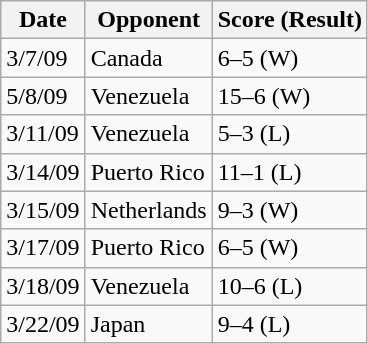<table class="wikitable">
<tr>
<th>Date</th>
<th>Opponent</th>
<th>Score (Result)</th>
</tr>
<tr>
<td>3/7/09</td>
<td>Canada</td>
<td>6–5 (W)</td>
</tr>
<tr>
<td>5/8/09</td>
<td>Venezuela</td>
<td>15–6 (W)</td>
</tr>
<tr>
<td>3/11/09</td>
<td>Venezuela</td>
<td>5–3 (L)</td>
</tr>
<tr>
<td>3/14/09</td>
<td>Puerto Rico</td>
<td>11–1 (L)</td>
</tr>
<tr>
<td>3/15/09</td>
<td>Netherlands</td>
<td>9–3 (W)</td>
</tr>
<tr>
<td>3/17/09</td>
<td>Puerto Rico</td>
<td>6–5 (W)</td>
</tr>
<tr>
<td>3/18/09</td>
<td>Venezuela</td>
<td>10–6 (L)</td>
</tr>
<tr>
<td>3/22/09</td>
<td>Japan</td>
<td>9–4 (L)</td>
</tr>
</table>
